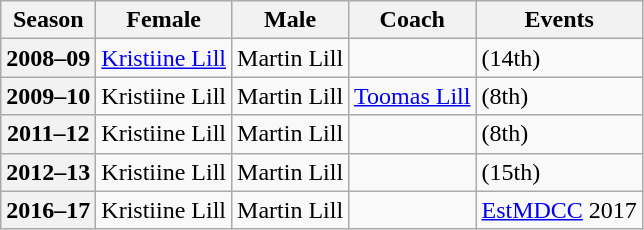<table class="wikitable">
<tr>
<th scope="col">Season</th>
<th scope="col">Female</th>
<th scope="col">Male</th>
<th scope="col">Coach</th>
<th scope="col">Events</th>
</tr>
<tr>
<th scope="row">2008–09</th>
<td><a href='#'>Kristiine Lill</a></td>
<td>Martin Lill</td>
<td></td>
<td> (14th)</td>
</tr>
<tr>
<th scope="row">2009–10</th>
<td>Kristiine Lill</td>
<td>Martin Lill</td>
<td><a href='#'>Toomas Lill</a></td>
<td> (8th)</td>
</tr>
<tr>
<th scope="row">2011–12</th>
<td>Kristiine Lill</td>
<td>Martin Lill</td>
<td></td>
<td> (8th)</td>
</tr>
<tr>
<th scope="row">2012–13</th>
<td>Kristiine Lill</td>
<td>Martin Lill</td>
<td></td>
<td> (15th)</td>
</tr>
<tr>
<th scope="row">2016–17</th>
<td>Kristiine Lill</td>
<td>Martin Lill</td>
<td></td>
<td><a href='#'>EstMDCC</a> 2017 </td>
</tr>
</table>
